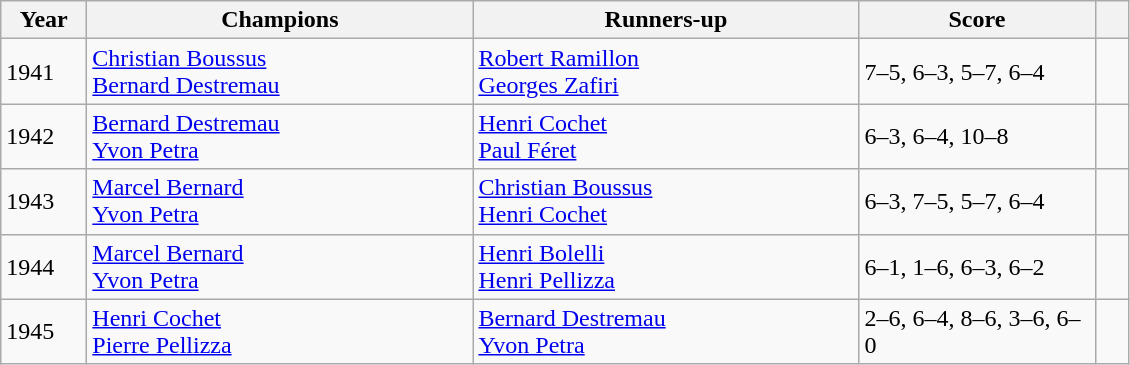<table class="wikitable">
<tr>
<th width=50>Year</th>
<th width=250>Champions</th>
<th width=250>Runners-up</th>
<th width=150>Score</th>
<th style="width:15px" class="unsortable"></th>
</tr>
<tr>
<td>1941</td>
<td> <a href='#'>Christian Boussus</a>  <br>  <a href='#'>Bernard Destremau</a></td>
<td> <a href='#'>Robert Ramillon</a> <br>  <a href='#'>Georges Zafiri</a></td>
<td>7–5, 6–3, 5–7, 6–4</td>
</tr>
<tr>
<td>1942</td>
<td> <a href='#'>Bernard Destremau</a>  <br>  <a href='#'>Yvon Petra</a></td>
<td> <a href='#'>Henri Cochet</a> <br>  <a href='#'>Paul Féret</a></td>
<td>6–3, 6–4, 10–8</td>
<td></td>
</tr>
<tr>
<td>1943</td>
<td> <a href='#'>Marcel Bernard</a>  <br>  <a href='#'>Yvon Petra</a></td>
<td> <a href='#'>Christian Boussus</a> <br>  <a href='#'>Henri Cochet</a></td>
<td>6–3, 7–5, 5–7, 6–4</td>
<td></td>
</tr>
<tr>
<td>1944</td>
<td> <a href='#'>Marcel Bernard</a>  <br>  <a href='#'>Yvon Petra</a></td>
<td> <a href='#'>Henri Bolelli</a> <br>  <a href='#'>Henri Pellizza</a></td>
<td>6–1, 1–6, 6–3, 6–2</td>
<td></td>
</tr>
<tr>
<td>1945</td>
<td> <a href='#'>Henri Cochet</a> <br>  <a href='#'>Pierre Pellizza</a></td>
<td> <a href='#'>Bernard Destremau</a> <br>  <a href='#'>Yvon Petra</a></td>
<td>2–6, 6–4, 8–6, 3–6, 6–0</td>
<td></td>
</tr>
</table>
